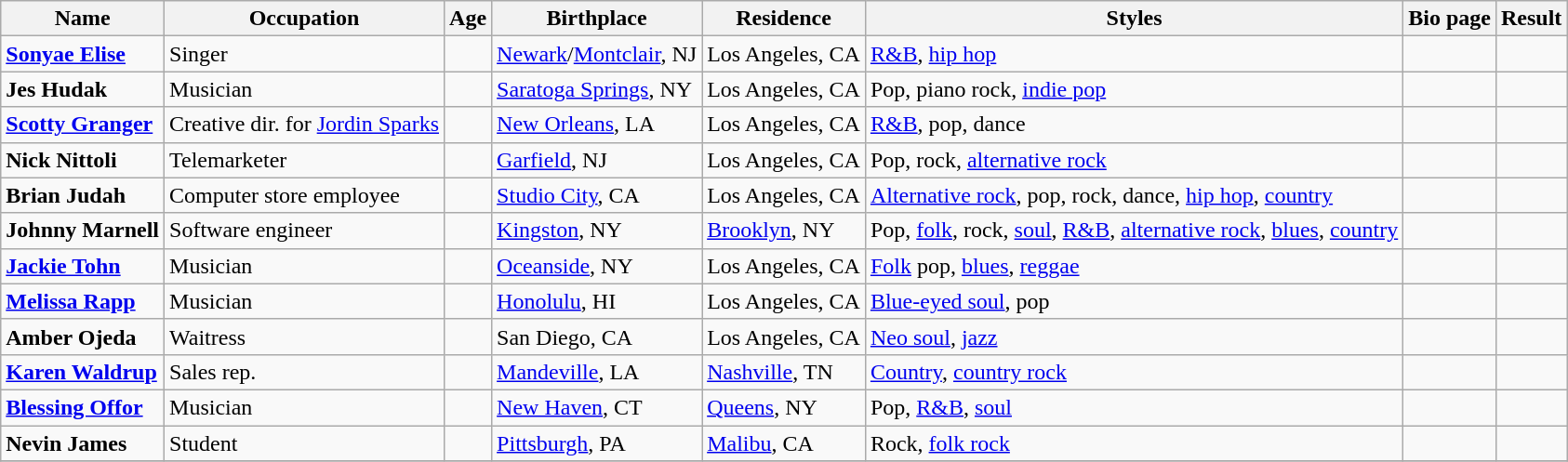<table class="wikitable">
<tr>
<th>Name</th>
<th>Occupation</th>
<th>Age</th>
<th>Birthplace</th>
<th>Residence</th>
<th>Styles</th>
<th>Bio page</th>
<th>Result</th>
</tr>
<tr>
<td><strong><a href='#'>Sonyae Elise</a></strong></td>
<td>Singer</td>
<td></td>
<td><a href='#'>Newark</a>/<a href='#'>Montclair</a>, NJ</td>
<td>Los Angeles, CA</td>
<td><a href='#'>R&B</a>, <a href='#'>hip hop</a></td>
<td></td>
<td></td>
</tr>
<tr>
<td><strong>Jes Hudak</strong></td>
<td>Musician</td>
<td></td>
<td><a href='#'>Saratoga Springs</a>, NY</td>
<td>Los Angeles, CA</td>
<td>Pop, piano rock, <a href='#'>indie pop</a></td>
<td></td>
<td></td>
</tr>
<tr>
<td><strong><a href='#'>Scotty Granger</a></strong></td>
<td>Creative dir. for <a href='#'>Jordin Sparks</a></td>
<td></td>
<td><a href='#'>New Orleans</a>, LA</td>
<td>Los Angeles, CA</td>
<td><a href='#'>R&B</a>, pop, dance</td>
<td></td>
<td></td>
</tr>
<tr>
<td><strong>Nick Nittoli</strong></td>
<td>Telemarketer</td>
<td></td>
<td><a href='#'>Garfield</a>, NJ</td>
<td>Los Angeles, CA</td>
<td>Pop, rock, <a href='#'>alternative rock</a></td>
<td></td>
<td></td>
</tr>
<tr>
<td><strong>Brian Judah</strong></td>
<td>Computer store employee</td>
<td></td>
<td><a href='#'>Studio City</a>, CA</td>
<td>Los Angeles, CA</td>
<td><a href='#'>Alternative rock</a>, pop, rock, dance, <a href='#'>hip hop</a>, <a href='#'>country</a></td>
<td></td>
<td></td>
</tr>
<tr>
<td><strong>Johnny Marnell</strong></td>
<td>Software engineer</td>
<td></td>
<td><a href='#'>Kingston</a>, NY</td>
<td><a href='#'>Brooklyn</a>, NY</td>
<td>Pop, <a href='#'>folk</a>, rock, <a href='#'>soul</a>, <a href='#'>R&B</a>, <a href='#'>alternative rock</a>, <a href='#'>blues</a>, <a href='#'>country</a></td>
<td></td>
<td></td>
</tr>
<tr>
<td><strong><a href='#'>Jackie Tohn</a></strong></td>
<td>Musician</td>
<td></td>
<td><a href='#'>Oceanside</a>, NY</td>
<td>Los Angeles, CA</td>
<td><a href='#'>Folk</a> pop, <a href='#'>blues</a>, <a href='#'>reggae</a></td>
<td></td>
<td></td>
</tr>
<tr>
<td><strong><a href='#'>Melissa Rapp</a></strong></td>
<td>Musician</td>
<td></td>
<td><a href='#'>Honolulu</a>, HI</td>
<td>Los Angeles, CA</td>
<td><a href='#'>Blue-eyed soul</a>, pop</td>
<td></td>
<td></td>
</tr>
<tr>
<td><strong>Amber Ojeda</strong></td>
<td>Waitress</td>
<td></td>
<td>San Diego, CA</td>
<td>Los Angeles, CA</td>
<td><a href='#'>Neo soul</a>, <a href='#'>jazz</a></td>
<td></td>
<td></td>
</tr>
<tr>
<td><strong><a href='#'>Karen Waldrup</a></strong></td>
<td>Sales rep.</td>
<td></td>
<td><a href='#'>Mandeville</a>, LA</td>
<td><a href='#'>Nashville</a>, TN</td>
<td><a href='#'>Country</a>, <a href='#'>country rock</a></td>
<td></td>
<td></td>
</tr>
<tr>
<td><strong><a href='#'>Blessing Offor</a></strong></td>
<td>Musician</td>
<td></td>
<td><a href='#'>New Haven</a>, CT</td>
<td><a href='#'>Queens</a>, NY</td>
<td>Pop, <a href='#'>R&B</a>, <a href='#'>soul</a></td>
<td></td>
<td></td>
</tr>
<tr>
<td><strong>Nevin James</strong></td>
<td>Student</td>
<td></td>
<td><a href='#'>Pittsburgh</a>, PA</td>
<td><a href='#'>Malibu</a>, CA</td>
<td>Rock, <a href='#'>folk rock</a></td>
<td></td>
<td></td>
</tr>
<tr>
</tr>
</table>
